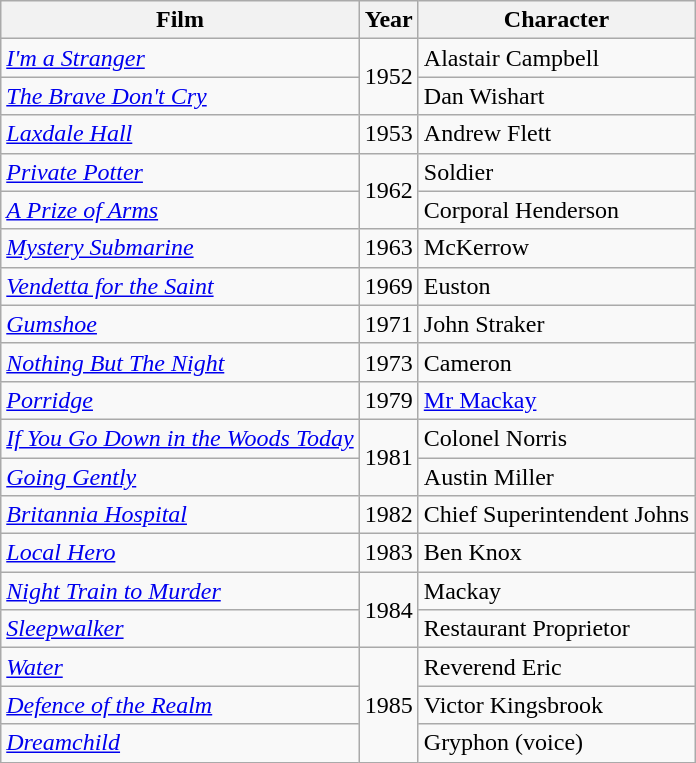<table class="wikitable">
<tr>
<th>Film</th>
<th>Year</th>
<th>Character</th>
</tr>
<tr>
<td><em><a href='#'>I'm a Stranger</a></em></td>
<td rowspan="2">1952</td>
<td>Alastair Campbell</td>
</tr>
<tr>
<td><em><a href='#'>The Brave Don't Cry</a></em></td>
<td>Dan Wishart</td>
</tr>
<tr>
<td><em><a href='#'>Laxdale Hall</a></em></td>
<td>1953</td>
<td>Andrew Flett</td>
</tr>
<tr>
<td><em><a href='#'>Private Potter</a></em></td>
<td rowspan="2">1962</td>
<td>Soldier</td>
</tr>
<tr>
<td><em><a href='#'>A Prize of Arms</a></em></td>
<td>Corporal Henderson</td>
</tr>
<tr>
<td><em><a href='#'>Mystery Submarine</a></em></td>
<td>1963</td>
<td>McKerrow</td>
</tr>
<tr>
<td><em><a href='#'>Vendetta for the Saint</a></em></td>
<td>1969</td>
<td>Euston</td>
</tr>
<tr>
<td><em><a href='#'>Gumshoe</a></em></td>
<td>1971</td>
<td>John Straker</td>
</tr>
<tr>
<td><em><a href='#'>Nothing But The Night</a></em></td>
<td>1973</td>
<td>Cameron</td>
</tr>
<tr>
<td><em><a href='#'>Porridge</a></em></td>
<td>1979</td>
<td><a href='#'>Mr Mackay</a></td>
</tr>
<tr>
<td><em><a href='#'>If You Go Down in the Woods Today</a></em></td>
<td rowspan="2">1981</td>
<td>Colonel Norris</td>
</tr>
<tr>
<td><em><a href='#'>Going Gently</a></em></td>
<td>Austin Miller</td>
</tr>
<tr>
<td><em><a href='#'>Britannia Hospital</a></em></td>
<td>1982</td>
<td>Chief Superintendent Johns</td>
</tr>
<tr>
<td><em><a href='#'>Local Hero</a></em></td>
<td>1983</td>
<td>Ben Knox</td>
</tr>
<tr>
<td><em><a href='#'>Night Train to Murder</a></em></td>
<td rowspan="2">1984</td>
<td>Mackay</td>
</tr>
<tr>
<td><em><a href='#'>Sleepwalker</a></em></td>
<td>Restaurant Proprietor</td>
</tr>
<tr>
<td><em><a href='#'>Water</a></em></td>
<td rowspan="3">1985</td>
<td>Reverend Eric</td>
</tr>
<tr>
<td><em><a href='#'>Defence of the Realm</a></em></td>
<td>Victor Kingsbrook</td>
</tr>
<tr>
<td><em><a href='#'>Dreamchild</a></em></td>
<td>Gryphon (voice)</td>
</tr>
</table>
